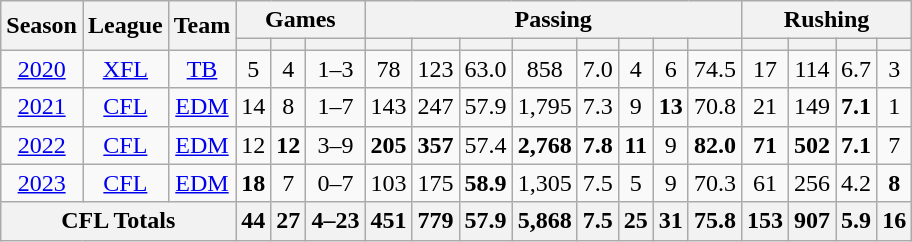<table class="wikitable" style="text-align: center">
<tr>
<th rowspan="2">Season</th>
<th rowspan="2">League</th>
<th rowspan="2">Team</th>
<th colspan="3">Games</th>
<th colspan="8">Passing</th>
<th colspan="4">Rushing</th>
</tr>
<tr>
<th></th>
<th></th>
<th></th>
<th></th>
<th></th>
<th></th>
<th></th>
<th></th>
<th></th>
<th></th>
<th></th>
<th></th>
<th></th>
<th></th>
<th></th>
</tr>
<tr>
<td><a href='#'>2020</a></td>
<td><a href='#'>XFL</a></td>
<td><a href='#'>TB</a></td>
<td>5</td>
<td>4</td>
<td>1–3</td>
<td>78</td>
<td>123</td>
<td>63.0</td>
<td>858</td>
<td>7.0</td>
<td>4</td>
<td>6</td>
<td>74.5</td>
<td>17</td>
<td>114</td>
<td>6.7</td>
<td>3</td>
</tr>
<tr>
<td><a href='#'>2021</a></td>
<td><a href='#'>CFL</a></td>
<td><a href='#'>EDM</a></td>
<td>14</td>
<td>8</td>
<td>1–7</td>
<td>143</td>
<td>247</td>
<td>57.9</td>
<td>1,795</td>
<td>7.3</td>
<td>9</td>
<td><strong>13</strong></td>
<td>70.8</td>
<td>21</td>
<td>149</td>
<td><strong>7.1</strong></td>
<td>1</td>
</tr>
<tr>
<td><a href='#'>2022</a></td>
<td><a href='#'>CFL</a></td>
<td><a href='#'>EDM</a></td>
<td>12</td>
<td><strong>12</strong></td>
<td>3–9</td>
<td><strong>205</strong></td>
<td><strong>357</strong></td>
<td>57.4</td>
<td><strong>2,768</strong></td>
<td><strong>7.8</strong></td>
<td><strong>11</strong></td>
<td>9</td>
<td><strong>82.0</strong></td>
<td><strong>71</strong></td>
<td><strong>502</strong></td>
<td><strong>7.1</strong></td>
<td>7</td>
</tr>
<tr>
<td><a href='#'>2023</a></td>
<td><a href='#'>CFL</a></td>
<td><a href='#'>EDM</a></td>
<td><strong>18</strong></td>
<td>7</td>
<td>0–7</td>
<td>103</td>
<td>175</td>
<td><strong>58.9</strong></td>
<td>1,305</td>
<td>7.5</td>
<td>5</td>
<td>9</td>
<td>70.3</td>
<td>61</td>
<td>256</td>
<td>4.2</td>
<td><strong>8</strong></td>
</tr>
<tr>
<th colspan="3">CFL Totals</th>
<th>44</th>
<th>27</th>
<th>4–23</th>
<th>451</th>
<th>779</th>
<th>57.9</th>
<th>5,868</th>
<th>7.5</th>
<th>25</th>
<th>31</th>
<th>75.8</th>
<th>153</th>
<th>907</th>
<th>5.9</th>
<th>16</th>
</tr>
</table>
